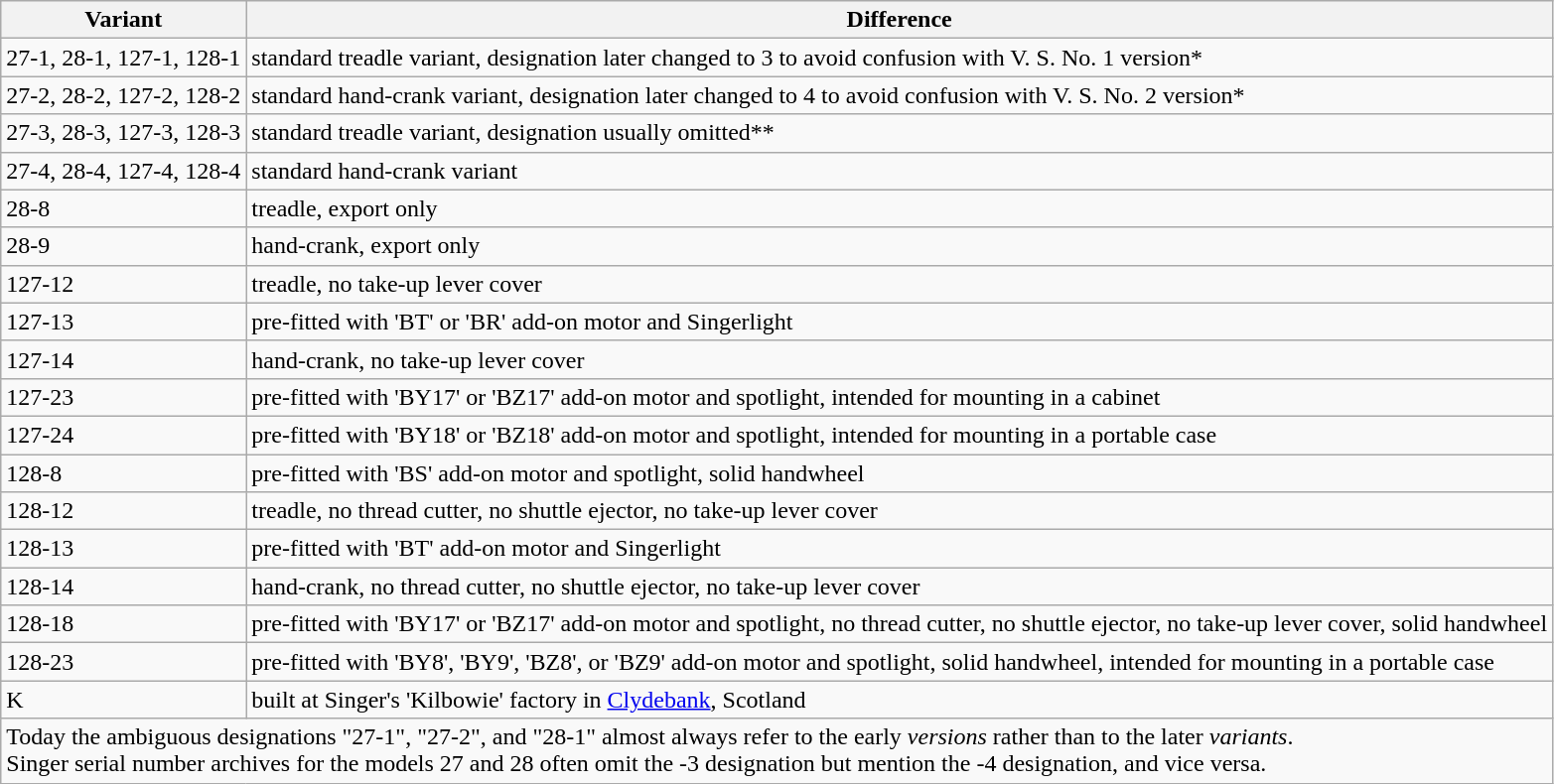<table border="1" class="wikitable" align="center">
<tr>
<th>Variant</th>
<th>Difference</th>
</tr>
<tr>
<td>27-1, 28-1, 127-1, 128-1</td>
<td>standard treadle variant, designation later changed to 3 to avoid confusion with V. S. No. 1 version*</td>
</tr>
<tr>
<td>27-2, 28-2, 127-2, 128-2</td>
<td>standard hand-crank variant, designation later changed to 4 to avoid confusion with V. S. No. 2 version*</td>
</tr>
<tr>
<td>27-3, 28-3, 127-3, 128-3</td>
<td>standard treadle variant, designation usually omitted**</td>
</tr>
<tr>
<td>27-4, 28-4, 127-4, 128-4</td>
<td>standard hand-crank variant</td>
</tr>
<tr>
<td>28-8</td>
<td>treadle, export only</td>
</tr>
<tr>
<td>28-9</td>
<td>hand-crank, export only</td>
</tr>
<tr>
<td>127-12</td>
<td>treadle, no take-up lever cover</td>
</tr>
<tr>
<td>127-13</td>
<td>pre-fitted with 'BT' or 'BR' add-on motor and Singerlight</td>
</tr>
<tr>
<td>127-14</td>
<td>hand-crank, no take-up lever cover</td>
</tr>
<tr>
<td>127-23</td>
<td>pre-fitted with 'BY17' or 'BZ17' add-on motor and spotlight, intended for mounting in a cabinet</td>
</tr>
<tr>
<td>127-24</td>
<td>pre-fitted with 'BY18' or 'BZ18' add-on motor and spotlight, intended for mounting in a portable case</td>
</tr>
<tr>
<td>128-8</td>
<td>pre-fitted with 'BS' add-on motor and spotlight, solid handwheel</td>
</tr>
<tr>
<td>128-12</td>
<td>treadle, no thread cutter, no shuttle ejector, no take-up lever cover</td>
</tr>
<tr>
<td>128-13</td>
<td>pre-fitted with 'BT' add-on motor and Singerlight</td>
</tr>
<tr>
<td>128-14</td>
<td>hand-crank, no thread cutter, no shuttle ejector, no take-up lever cover</td>
</tr>
<tr>
<td>128-18</td>
<td>pre-fitted with 'BY17' or 'BZ17' add-on motor and spotlight, no thread cutter, no shuttle ejector, no take-up lever cover, solid handwheel</td>
</tr>
<tr>
<td>128-23</td>
<td>pre-fitted with 'BY8', 'BY9', 'BZ8', or 'BZ9' add-on motor and spotlight, solid handwheel, intended for mounting in a portable case</td>
</tr>
<tr>
<td>K</td>
<td>built at Singer's 'Kilbowie' factory in <a href='#'>Clydebank</a>, Scotland</td>
</tr>
<tr>
<td colspan="2"> Today the ambiguous designations "27-1", "27-2", and "28-1" almost always refer to the early <em>versions</em> rather than to the later <em>variants</em>.<br> Singer serial number archives for the models 27 and 28 often omit the -3 designation but mention the -4 designation, and vice versa.</td>
</tr>
</table>
